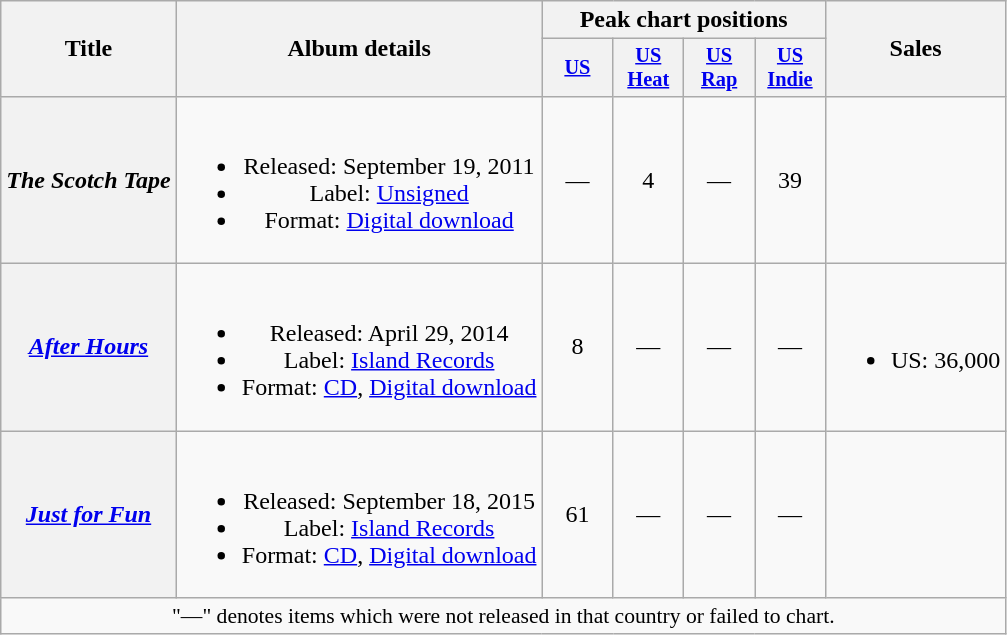<table class="wikitable plainrowheaders" style="text-align:center;">
<tr>
<th scope="col" rowspan="2">Title</th>
<th scope="col" rowspan="2">Album details</th>
<th scope="col" colspan="4">Peak chart positions</th>
<th scope="col" rowspan="2">Sales</th>
</tr>
<tr>
<th scope="col" style="width:3em;font-size:85%;"><a href='#'>US</a><br></th>
<th scope="col" style="width:3em;font-size:85%;"><a href='#'>US<br>Heat</a><br></th>
<th scope="col" style="width:3em;font-size:85%;"><a href='#'>US<br>Rap</a><br></th>
<th scope="col" style="width:3em;font-size:85%;"><a href='#'>US<br>Indie</a><br></th>
</tr>
<tr>
<th scope="row"><em>The Scotch Tape</em></th>
<td><br><ul><li>Released: September 19, 2011</li><li>Label: <a href='#'>Unsigned</a></li><li>Format: <a href='#'>Digital download</a></li></ul></td>
<td>—</td>
<td>4</td>
<td>—</td>
<td>39</td>
<td></td>
</tr>
<tr>
<th scope="row"><em><a href='#'>After Hours</a></em></th>
<td><br><ul><li>Released: April 29, 2014</li><li>Label: <a href='#'>Island Records</a></li><li>Format: <a href='#'>CD</a>, <a href='#'>Digital download</a></li></ul></td>
<td>8</td>
<td>—</td>
<td>—</td>
<td>—</td>
<td><br><ul><li>US: 36,000</li></ul></td>
</tr>
<tr>
<th scope="row"><em><a href='#'>Just for Fun</a></em></th>
<td><br><ul><li>Released: September 18, 2015</li><li>Label: <a href='#'>Island Records</a></li><li>Format: <a href='#'>CD</a>, <a href='#'>Digital download</a></li></ul></td>
<td>61</td>
<td>—</td>
<td>—</td>
<td>—</td>
<td></td>
</tr>
<tr>
<td colspan="8" style="text-align:center; font-size:90%;">"—" denotes items which were not released in that country or failed to chart.</td>
</tr>
</table>
